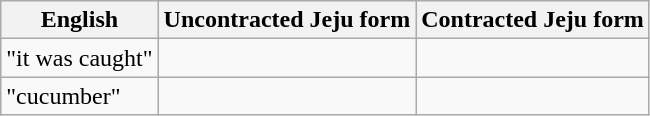<table class="wikitable">
<tr>
<th>English</th>
<th>Uncontracted Jeju form</th>
<th>Contracted Jeju form</th>
</tr>
<tr>
<td>"it was caught"</td>
<td> </td>
<td> </td>
</tr>
<tr>
<td>"cucumber"</td>
<td> </td>
<td> </td>
</tr>
</table>
